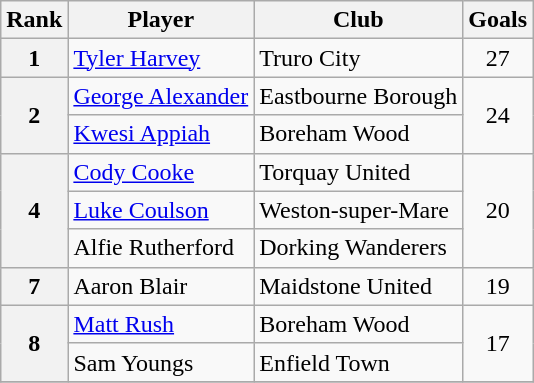<table class="wikitable" style="text-align:center">
<tr>
<th>Rank</th>
<th>Player</th>
<th>Club</th>
<th>Goals</th>
</tr>
<tr>
<th rowspan=1>1</th>
<td align=left><a href='#'>Tyler Harvey</a></td>
<td align=left>Truro City</td>
<td rowspan=1>27</td>
</tr>
<tr>
<th rowspan=2>2</th>
<td align=left><a href='#'>George Alexander</a></td>
<td align=left>Eastbourne Borough</td>
<td rowspan=2>24</td>
</tr>
<tr>
<td align=left><a href='#'>Kwesi Appiah</a></td>
<td align=left>Boreham Wood</td>
</tr>
<tr>
<th rowspan=3>4</th>
<td align=left><a href='#'>Cody Cooke</a></td>
<td align=left>Torquay United</td>
<td rowspan=3>20</td>
</tr>
<tr>
<td align=left><a href='#'>Luke Coulson</a></td>
<td align=left>Weston-super-Mare</td>
</tr>
<tr>
<td align=left>Alfie Rutherford</td>
<td align=left>Dorking Wanderers</td>
</tr>
<tr>
<th rowspan=1>7</th>
<td align=left>Aaron Blair</td>
<td align=left>Maidstone United</td>
<td rowspan=1>19</td>
</tr>
<tr>
<th rowspan=2>8</th>
<td align=left><a href='#'>Matt Rush</a></td>
<td align=left>Boreham Wood</td>
<td rowspan=2>17</td>
</tr>
<tr>
<td align=left>Sam Youngs</td>
<td align=left>Enfield Town</td>
</tr>
<tr>
</tr>
</table>
